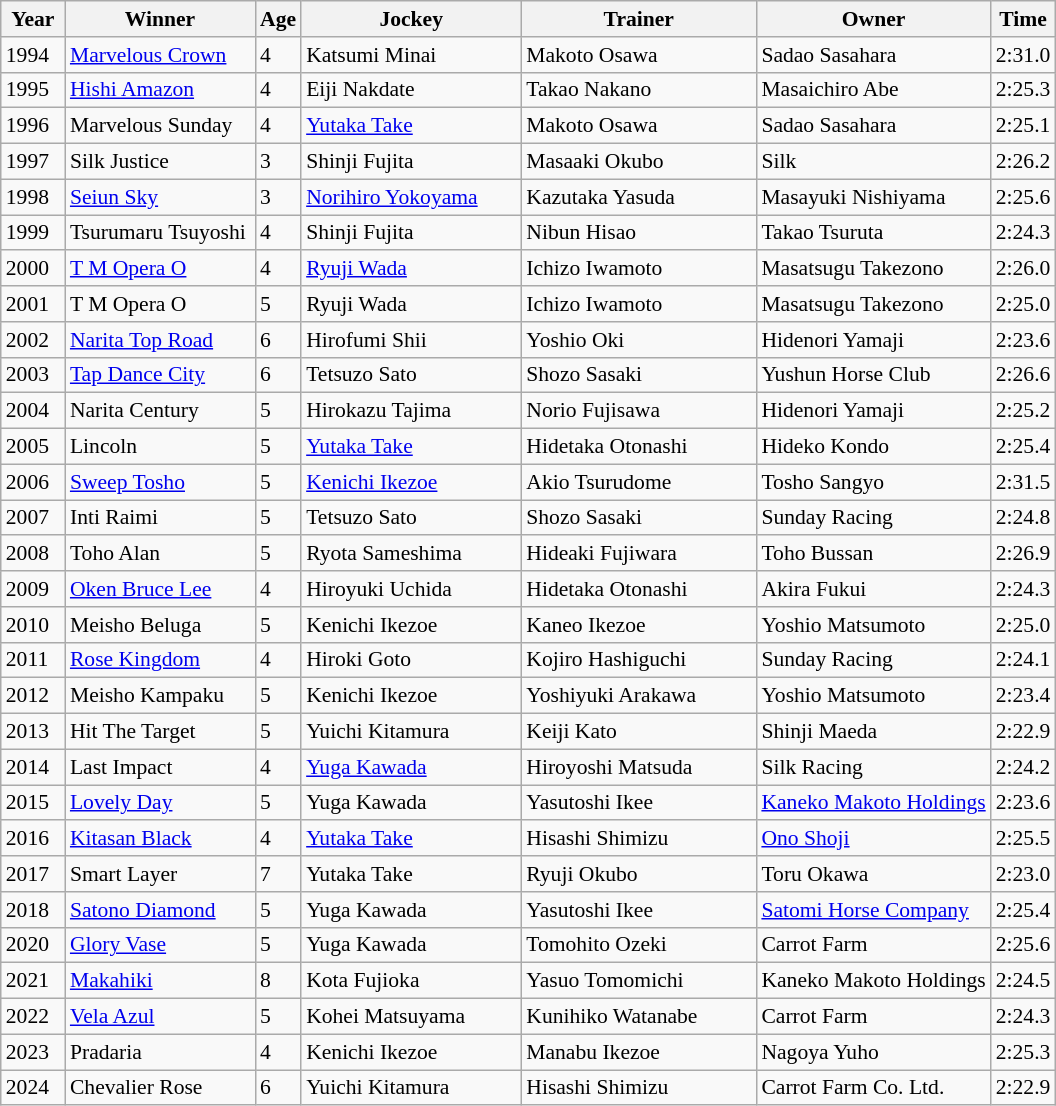<table class="wikitable sortable" style="font-size:90%">
<tr>
<th width="36px">Year<br></th>
<th width="120px">Winner<br></th>
<th>Age<br></th>
<th width="140px">Jockey<br></th>
<th width="150px">Trainer<br></th>
<th>Owner</th>
<th>Time<br></th>
</tr>
<tr>
<td>1994</td>
<td><a href='#'>Marvelous Crown</a></td>
<td>4</td>
<td>Katsumi Minai</td>
<td>Makoto Osawa</td>
<td>Sadao Sasahara</td>
<td>2:31.0</td>
</tr>
<tr>
<td>1995</td>
<td><a href='#'>Hishi Amazon</a></td>
<td>4</td>
<td>Eiji Nakdate</td>
<td>Takao Nakano</td>
<td>Masaichiro Abe</td>
<td>2:25.3</td>
</tr>
<tr>
<td>1996</td>
<td>Marvelous Sunday</td>
<td>4</td>
<td><a href='#'>Yutaka Take</a></td>
<td>Makoto Osawa</td>
<td>Sadao Sasahara</td>
<td>2:25.1</td>
</tr>
<tr>
<td>1997</td>
<td>Silk Justice</td>
<td>3</td>
<td>Shinji Fujita</td>
<td>Masaaki Okubo</td>
<td>Silk</td>
<td>2:26.2</td>
</tr>
<tr>
<td>1998</td>
<td><a href='#'>Seiun Sky</a></td>
<td>3</td>
<td><a href='#'>Norihiro Yokoyama</a></td>
<td>Kazutaka Yasuda</td>
<td>Masayuki Nishiyama</td>
<td>2:25.6</td>
</tr>
<tr>
<td>1999</td>
<td>Tsurumaru Tsuyoshi</td>
<td>4</td>
<td>Shinji Fujita</td>
<td>Nibun Hisao</td>
<td>Takao Tsuruta</td>
<td>2:24.3</td>
</tr>
<tr>
<td>2000</td>
<td><a href='#'>T M Opera O</a></td>
<td>4</td>
<td><a href='#'>Ryuji Wada</a></td>
<td>Ichizo Iwamoto</td>
<td>Masatsugu Takezono</td>
<td>2:26.0</td>
</tr>
<tr>
<td>2001</td>
<td>T M Opera O</td>
<td>5</td>
<td>Ryuji Wada</td>
<td>Ichizo Iwamoto</td>
<td>Masatsugu Takezono</td>
<td>2:25.0</td>
</tr>
<tr>
<td>2002</td>
<td><a href='#'>Narita Top Road</a></td>
<td>6</td>
<td>Hirofumi Shii</td>
<td>Yoshio Oki</td>
<td>Hidenori Yamaji</td>
<td>2:23.6</td>
</tr>
<tr>
<td>2003</td>
<td><a href='#'>Tap Dance City</a></td>
<td>6</td>
<td>Tetsuzo Sato</td>
<td>Shozo Sasaki</td>
<td>Yushun Horse Club</td>
<td>2:26.6</td>
</tr>
<tr>
<td>2004</td>
<td>Narita Century</td>
<td>5</td>
<td>Hirokazu Tajima</td>
<td>Norio Fujisawa</td>
<td>Hidenori Yamaji</td>
<td>2:25.2</td>
</tr>
<tr>
<td>2005</td>
<td>Lincoln</td>
<td>5</td>
<td><a href='#'>Yutaka Take</a></td>
<td>Hidetaka Otonashi</td>
<td>Hideko Kondo</td>
<td>2:25.4</td>
</tr>
<tr>
<td>2006</td>
<td><a href='#'>Sweep Tosho</a></td>
<td>5</td>
<td><a href='#'>Kenichi Ikezoe</a></td>
<td>Akio Tsurudome</td>
<td>Tosho Sangyo</td>
<td>2:31.5</td>
</tr>
<tr>
<td>2007</td>
<td>Inti Raimi</td>
<td>5</td>
<td>Tetsuzo Sato</td>
<td>Shozo Sasaki</td>
<td>Sunday Racing</td>
<td>2:24.8</td>
</tr>
<tr>
<td>2008</td>
<td>Toho Alan</td>
<td>5</td>
<td>Ryota Sameshima</td>
<td>Hideaki Fujiwara</td>
<td>Toho Bussan</td>
<td>2:26.9</td>
</tr>
<tr>
<td>2009</td>
<td><a href='#'>Oken Bruce Lee</a></td>
<td>4</td>
<td>Hiroyuki Uchida</td>
<td>Hidetaka Otonashi</td>
<td>Akira Fukui</td>
<td>2:24.3</td>
</tr>
<tr>
<td>2010</td>
<td>Meisho Beluga</td>
<td>5</td>
<td>Kenichi Ikezoe</td>
<td>Kaneo Ikezoe</td>
<td>Yoshio Matsumoto</td>
<td>2:25.0</td>
</tr>
<tr>
<td>2011</td>
<td><a href='#'>Rose Kingdom</a></td>
<td>4</td>
<td>Hiroki Goto</td>
<td>Kojiro Hashiguchi</td>
<td>Sunday Racing</td>
<td>2:24.1</td>
</tr>
<tr>
<td>2012</td>
<td>Meisho Kampaku</td>
<td>5</td>
<td>Kenichi Ikezoe</td>
<td>Yoshiyuki Arakawa</td>
<td>Yoshio Matsumoto</td>
<td>2:23.4</td>
</tr>
<tr>
<td>2013</td>
<td>Hit The Target</td>
<td>5</td>
<td>Yuichi Kitamura</td>
<td>Keiji Kato</td>
<td>Shinji Maeda</td>
<td>2:22.9</td>
</tr>
<tr>
<td>2014</td>
<td>Last Impact</td>
<td>4</td>
<td><a href='#'>Yuga Kawada</a></td>
<td>Hiroyoshi Matsuda</td>
<td>Silk Racing</td>
<td>2:24.2</td>
</tr>
<tr>
<td>2015</td>
<td><a href='#'>Lovely Day</a></td>
<td>5</td>
<td>Yuga Kawada</td>
<td>Yasutoshi Ikee</td>
<td><a href='#'>Kaneko Makoto Holdings</a></td>
<td>2:23.6</td>
</tr>
<tr>
<td>2016</td>
<td><a href='#'>Kitasan Black</a></td>
<td>4</td>
<td><a href='#'>Yutaka Take</a></td>
<td>Hisashi Shimizu</td>
<td><a href='#'>Ono Shoji</a></td>
<td>2:25.5</td>
</tr>
<tr>
<td>2017</td>
<td>Smart Layer</td>
<td>7</td>
<td>Yutaka Take</td>
<td>Ryuji Okubo</td>
<td>Toru Okawa</td>
<td>2:23.0</td>
</tr>
<tr>
<td>2018</td>
<td><a href='#'>Satono Diamond</a></td>
<td>5</td>
<td>Yuga Kawada</td>
<td>Yasutoshi Ikee</td>
<td><a href='#'>Satomi Horse Company</a></td>
<td>2:25.4</td>
</tr>
<tr>
<td>2020</td>
<td><a href='#'>Glory Vase</a></td>
<td>5</td>
<td>Yuga Kawada</td>
<td>Tomohito Ozeki</td>
<td>Carrot Farm</td>
<td>2:25.6</td>
</tr>
<tr>
<td>2021</td>
<td><a href='#'>Makahiki</a></td>
<td>8</td>
<td>Kota Fujioka</td>
<td>Yasuo Tomomichi</td>
<td>Kaneko Makoto Holdings</td>
<td>2:24.5</td>
</tr>
<tr>
<td>2022</td>
<td><a href='#'>Vela Azul</a></td>
<td>5</td>
<td>Kohei Matsuyama</td>
<td>Kunihiko Watanabe</td>
<td>Carrot Farm</td>
<td>2:24.3</td>
</tr>
<tr>
<td>2023</td>
<td>Pradaria</td>
<td>4</td>
<td>Kenichi Ikezoe</td>
<td>Manabu Ikezoe</td>
<td>Nagoya Yuho</td>
<td>2:25.3</td>
</tr>
<tr>
<td>2024</td>
<td>Chevalier Rose</td>
<td>6</td>
<td>Yuichi Kitamura</td>
<td>Hisashi Shimizu</td>
<td>Carrot Farm Co. Ltd.</td>
<td>2:22.9</td>
</tr>
</table>
